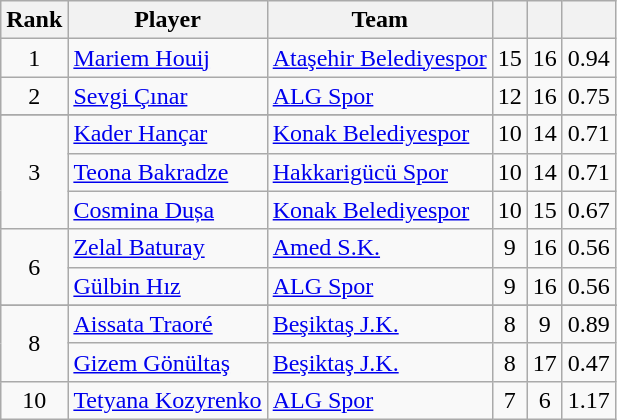<table class=wikitable>
<tr>
<th>Rank</th>
<th>Player</th>
<th>Team</th>
<th></th>
<th></th>
<th></th>
</tr>
<tr style="text-align:center">
<td>1</td>
<td style="text-align:left"> <a href='#'>Mariem Houij</a></td>
<td style="text-align:left"><a href='#'>Ataşehir Belediyespor</a></td>
<td>15</td>
<td>16</td>
<td>0.94</td>
</tr>
<tr style="text-align:center">
<td>2</td>
<td style="text-align:left"> <a href='#'>Sevgi Çınar</a></td>
<td style="text-align:left"><a href='#'>ALG Spor</a></td>
<td>12</td>
<td>16</td>
<td>0.75</td>
</tr>
<tr style="text-align:center">
</tr>
<tr style="text-align:center">
<td rowspan=3>3</td>
<td style="text-align:left"> <a href='#'>Kader Hançar</a></td>
<td style="text-align:left"><a href='#'>Konak Belediyespor</a></td>
<td>10</td>
<td>14</td>
<td>0.71</td>
</tr>
<tr style="text-align:center">
<td style="text-align:left"> <a href='#'>Teona Bakradze</a></td>
<td style="text-align:left"><a href='#'>Hakkarigücü Spor</a></td>
<td>10</td>
<td>14</td>
<td>0.71</td>
</tr>
<tr style="text-align:center">
<td style="text-align:left"> <a href='#'>Cosmina Dușa</a></td>
<td style="text-align:left"><a href='#'>Konak Belediyespor</a></td>
<td>10</td>
<td>15</td>
<td>0.67</td>
</tr>
<tr style="text-align:center">
<td rowspan= 2>6</td>
<td style="text-align:left"> <a href='#'>Zelal Baturay</a></td>
<td style="text-align:left"><a href='#'>Amed S.K.</a></td>
<td>9</td>
<td>16</td>
<td>0.56</td>
</tr>
<tr style="text-align:center">
<td style="text-align:left"> <a href='#'>Gülbin Hız</a></td>
<td style="text-align:left"><a href='#'>ALG Spor</a></td>
<td>9</td>
<td>16</td>
<td>0.56</td>
</tr>
<tr style="text-align:center">
</tr>
<tr style="text-align:center">
<td rowspan=2>8</td>
<td style="text-align:left"> <a href='#'>Aissata Traoré</a></td>
<td style="text-align:left"><a href='#'>Beşiktaş J.K.</a></td>
<td>8</td>
<td>9</td>
<td>0.89</td>
</tr>
<tr style="text-align:center">
<td style="text-align:left"> <a href='#'>Gizem Gönültaş</a></td>
<td style="text-align:left"><a href='#'>Beşiktaş J.K.</a></td>
<td>8</td>
<td>17</td>
<td>0.47</td>
</tr>
<tr style="text-align:center">
<td>10</td>
<td style="text-align:left"> <a href='#'>Tetyana Kozyrenko</a></td>
<td style="text-align:left"><a href='#'>ALG Spor</a></td>
<td>7</td>
<td>6</td>
<td>1.17</td>
</tr>
</table>
